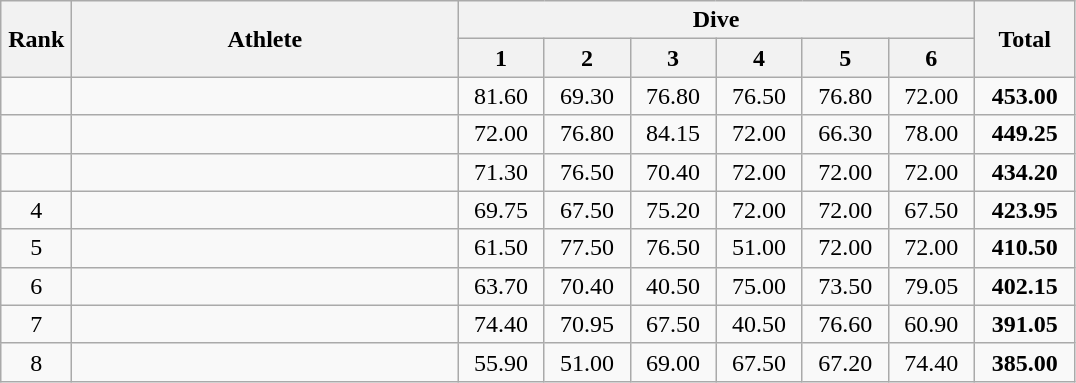<table class="wikitable" style="text-align:center">
<tr>
<th rowspan="2" width="40">Rank</th>
<th rowspan="2" width="250">Athlete</th>
<th colspan="6">Dive</th>
<th rowspan="2" width="60">Total</th>
</tr>
<tr>
<th width="50">1</th>
<th width="50">2</th>
<th width="50">3</th>
<th width="50">4</th>
<th width="50">5</th>
<th width="50">6</th>
</tr>
<tr>
<td></td>
<td align="left"></td>
<td>81.60</td>
<td>69.30</td>
<td>76.80</td>
<td>76.50</td>
<td>76.80</td>
<td>72.00</td>
<td><strong>453.00</strong></td>
</tr>
<tr>
<td></td>
<td align="left"></td>
<td>72.00</td>
<td>76.80</td>
<td>84.15</td>
<td>72.00</td>
<td>66.30</td>
<td>78.00</td>
<td><strong>449.25</strong></td>
</tr>
<tr>
<td></td>
<td align="left"></td>
<td>71.30</td>
<td>76.50</td>
<td>70.40</td>
<td>72.00</td>
<td>72.00</td>
<td>72.00</td>
<td><strong>434.20</strong></td>
</tr>
<tr>
<td>4</td>
<td align="left"></td>
<td>69.75</td>
<td>67.50</td>
<td>75.20</td>
<td>72.00</td>
<td>72.00</td>
<td>67.50</td>
<td><strong>423.95</strong></td>
</tr>
<tr>
<td>5</td>
<td align="left"></td>
<td>61.50</td>
<td>77.50</td>
<td>76.50</td>
<td>51.00</td>
<td>72.00</td>
<td>72.00</td>
<td><strong>410.50</strong></td>
</tr>
<tr>
<td>6</td>
<td align="left"></td>
<td>63.70</td>
<td>70.40</td>
<td>40.50</td>
<td>75.00</td>
<td>73.50</td>
<td>79.05</td>
<td><strong>402.15</strong></td>
</tr>
<tr>
<td>7</td>
<td align="left"></td>
<td>74.40</td>
<td>70.95</td>
<td>67.50</td>
<td>40.50</td>
<td>76.60</td>
<td>60.90</td>
<td><strong>391.05</strong></td>
</tr>
<tr>
<td>8</td>
<td align="left"></td>
<td>55.90</td>
<td>51.00</td>
<td>69.00</td>
<td>67.50</td>
<td>67.20</td>
<td>74.40</td>
<td><strong>385.00</strong></td>
</tr>
</table>
